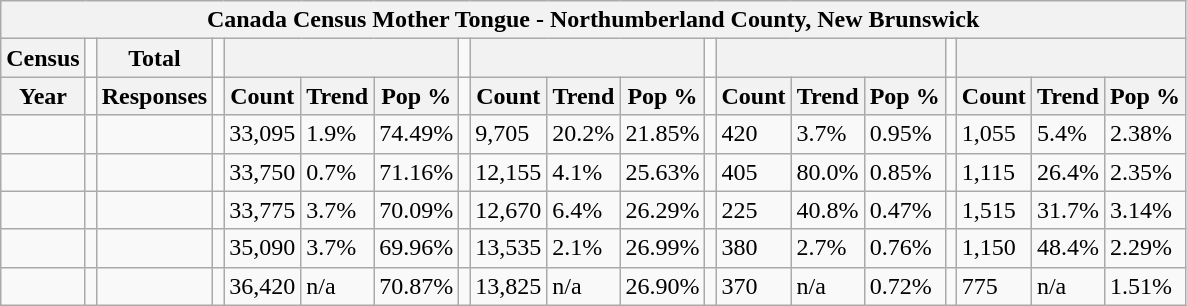<table class="wikitable">
<tr>
<th colspan="19">Canada Census Mother Tongue - Northumberland County, New Brunswick</th>
</tr>
<tr>
<th>Census</th>
<td></td>
<th>Total</th>
<td colspan="1"></td>
<th colspan="3"></th>
<td colspan="1"></td>
<th colspan="3"></th>
<td colspan="1"></td>
<th colspan="3"></th>
<td colspan="1"></td>
<th colspan="3"></th>
</tr>
<tr>
<th>Year</th>
<td></td>
<th>Responses</th>
<td></td>
<th>Count</th>
<th>Trend</th>
<th>Pop %</th>
<td></td>
<th>Count</th>
<th>Trend</th>
<th>Pop %</th>
<td></td>
<th>Count</th>
<th>Trend</th>
<th>Pop %</th>
<td></td>
<th>Count</th>
<th>Trend</th>
<th>Pop %</th>
</tr>
<tr>
<td></td>
<td></td>
<td></td>
<td></td>
<td>33,095</td>
<td> 1.9%</td>
<td>74.49%</td>
<td></td>
<td>9,705</td>
<td> 20.2%</td>
<td>21.85%</td>
<td></td>
<td>420</td>
<td> 3.7%</td>
<td>0.95%</td>
<td></td>
<td>1,055</td>
<td> 5.4%</td>
<td>2.38%</td>
</tr>
<tr>
<td></td>
<td></td>
<td></td>
<td></td>
<td>33,750</td>
<td> 0.7%</td>
<td>71.16%</td>
<td></td>
<td>12,155</td>
<td> 4.1%</td>
<td>25.63%</td>
<td></td>
<td>405</td>
<td> 80.0%</td>
<td>0.85%</td>
<td></td>
<td>1,115</td>
<td> 26.4%</td>
<td>2.35%</td>
</tr>
<tr>
<td></td>
<td></td>
<td></td>
<td></td>
<td>33,775</td>
<td> 3.7%</td>
<td>70.09%</td>
<td></td>
<td>12,670</td>
<td> 6.4%</td>
<td>26.29%</td>
<td></td>
<td>225</td>
<td> 40.8%</td>
<td>0.47%</td>
<td></td>
<td>1,515</td>
<td> 31.7%</td>
<td>3.14%</td>
</tr>
<tr>
<td></td>
<td></td>
<td></td>
<td></td>
<td>35,090</td>
<td> 3.7%</td>
<td>69.96%</td>
<td></td>
<td>13,535</td>
<td> 2.1%</td>
<td>26.99%</td>
<td></td>
<td>380</td>
<td> 2.7%</td>
<td>0.76%</td>
<td></td>
<td>1,150</td>
<td> 48.4%</td>
<td>2.29%</td>
</tr>
<tr>
<td></td>
<td></td>
<td></td>
<td></td>
<td>36,420</td>
<td>n/a</td>
<td>70.87%</td>
<td></td>
<td>13,825</td>
<td>n/a</td>
<td>26.90%</td>
<td></td>
<td>370</td>
<td>n/a</td>
<td>0.72%</td>
<td></td>
<td>775</td>
<td>n/a</td>
<td>1.51%</td>
</tr>
</table>
